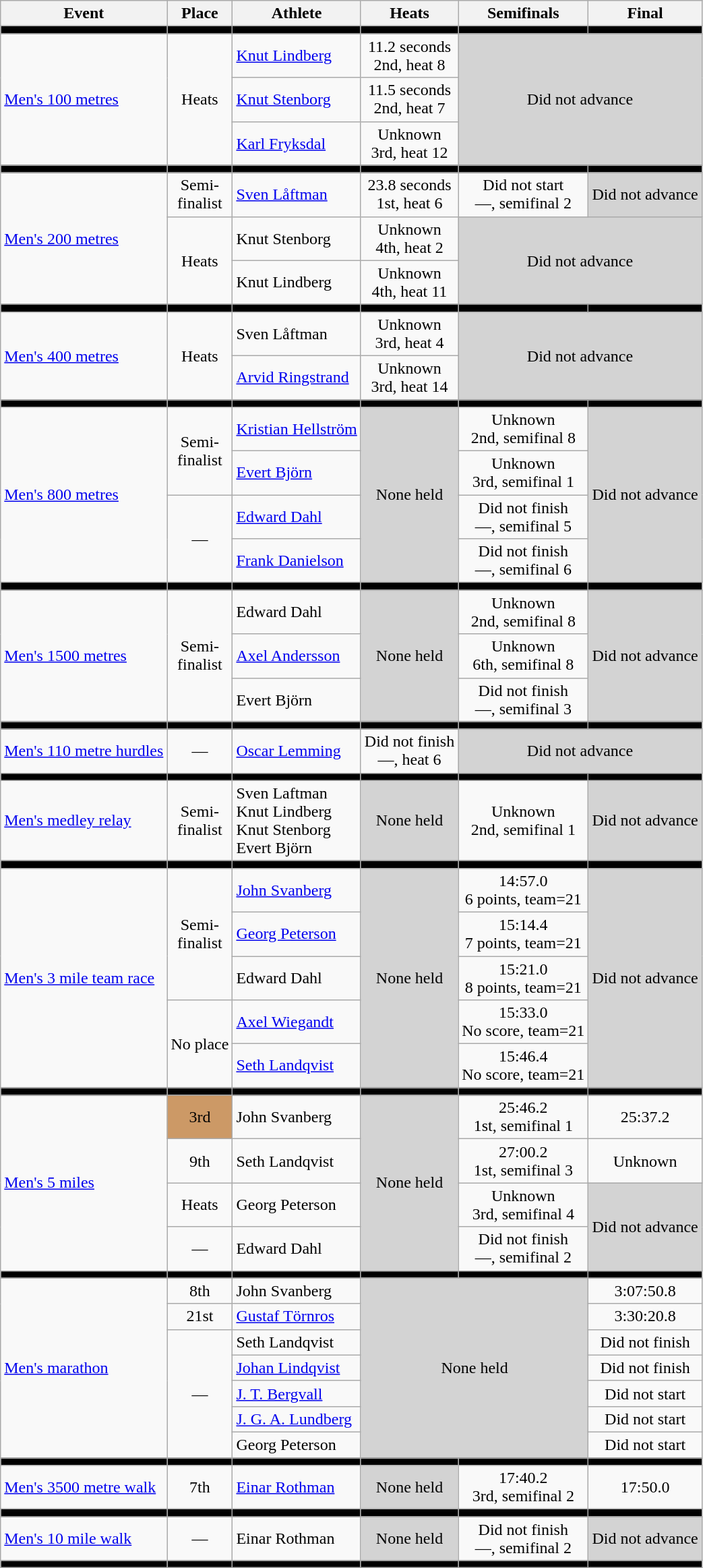<table class=wikitable>
<tr>
<th>Event</th>
<th>Place</th>
<th>Athlete</th>
<th>Heats</th>
<th>Semifinals</th>
<th>Final</th>
</tr>
<tr bgcolor=black>
<td></td>
<td></td>
<td></td>
<td></td>
<td></td>
<td></td>
</tr>
<tr align=center>
<td rowspan=3 align=left><a href='#'>Men's 100 metres</a></td>
<td rowspan=3>Heats</td>
<td align=left><a href='#'>Knut Lindberg</a></td>
<td>11.2 seconds <br> 2nd, heat 8</td>
<td rowspan=3 colspan=2 bgcolor=lightgray>Did not advance</td>
</tr>
<tr align=center>
<td align=left><a href='#'>Knut Stenborg</a></td>
<td>11.5 seconds <br> 2nd, heat 7</td>
</tr>
<tr align=center>
<td align=left><a href='#'>Karl Fryksdal</a></td>
<td>Unknown <br> 3rd, heat 12</td>
</tr>
<tr bgcolor=black>
<td></td>
<td></td>
<td></td>
<td></td>
<td></td>
<td></td>
</tr>
<tr align=center>
<td rowspan=3 align=left><a href='#'>Men's 200 metres</a></td>
<td>Semi-<br>finalist</td>
<td align=left><a href='#'>Sven Låftman</a></td>
<td>23.8 seconds <br> 1st, heat 6</td>
<td>Did not start <br> —, semifinal 2</td>
<td bgcolor=lightgray>Did not advance</td>
</tr>
<tr align=center>
<td rowspan=2>Heats</td>
<td align=left>Knut Stenborg</td>
<td>Unknown <br> 4th, heat 2</td>
<td rowspan=2 colspan=2 bgcolor=lightgray>Did not advance</td>
</tr>
<tr align=center>
<td align=left>Knut Lindberg</td>
<td>Unknown <br> 4th, heat 11</td>
</tr>
<tr bgcolor=black>
<td></td>
<td></td>
<td></td>
<td></td>
<td></td>
<td></td>
</tr>
<tr align=center>
<td rowspan=2 align=left><a href='#'>Men's 400 metres</a></td>
<td rowspan=2>Heats</td>
<td align=left>Sven Låftman</td>
<td>Unknown <br> 3rd, heat 4</td>
<td rowspan=2 colspan=2 bgcolor=lightgray>Did not advance</td>
</tr>
<tr align=center>
<td align=left><a href='#'>Arvid Ringstrand</a></td>
<td>Unknown <br> 3rd, heat 14</td>
</tr>
<tr bgcolor=black>
<td></td>
<td></td>
<td></td>
<td></td>
<td></td>
<td></td>
</tr>
<tr align=center>
<td rowspan=4 align=left><a href='#'>Men's 800 metres</a></td>
<td rowspan=2>Semi-<br>finalist</td>
<td align=left><a href='#'>Kristian Hellström</a></td>
<td rowspan=4 bgcolor=lightgray>None held</td>
<td>Unknown <br> 2nd, semifinal 8</td>
<td rowspan=4 bgcolor=lightgray>Did not advance</td>
</tr>
<tr align=center>
<td align=left><a href='#'>Evert Björn</a></td>
<td>Unknown <br> 3rd, semifinal 1</td>
</tr>
<tr align=center>
<td rowspan=2>—</td>
<td align=left><a href='#'>Edward Dahl</a></td>
<td>Did not finish <br> —, semifinal 5</td>
</tr>
<tr align=center>
<td align=left><a href='#'>Frank Danielson</a></td>
<td>Did not finish <br> —, semifinal 6</td>
</tr>
<tr bgcolor=black>
<td></td>
<td></td>
<td></td>
<td></td>
<td></td>
<td></td>
</tr>
<tr align=center>
<td rowspan=3 align=left><a href='#'>Men's 1500 metres</a></td>
<td rowspan=3>Semi-<br>finalist</td>
<td align=left>Edward Dahl</td>
<td rowspan=3 bgcolor=lightgray>None held</td>
<td>Unknown <br> 2nd, semifinal 8</td>
<td rowspan=3 bgcolor=lightgray>Did not advance</td>
</tr>
<tr align=center>
<td align=left><a href='#'>Axel Andersson</a></td>
<td>Unknown <br> 6th, semifinal 8</td>
</tr>
<tr align=center>
<td align=left>Evert Björn</td>
<td>Did not finish <br> —, semifinal 3</td>
</tr>
<tr bgcolor=black>
<td></td>
<td></td>
<td></td>
<td></td>
<td></td>
<td></td>
</tr>
<tr align=center>
<td align=left><a href='#'>Men's 110 metre hurdles</a></td>
<td>—</td>
<td align=left><a href='#'>Oscar Lemming</a></td>
<td>Did not finish <br> —, heat 6</td>
<td colspan=2 bgcolor=lightgray>Did not advance</td>
</tr>
<tr bgcolor=black>
<td></td>
<td></td>
<td></td>
<td></td>
<td></td>
<td></td>
</tr>
<tr align=center>
<td align=left><a href='#'>Men's medley relay</a></td>
<td>Semi-<br>finalist</td>
<td align=left>Sven Laftman <br> Knut Lindberg <br> Knut Stenborg <br> Evert Björn</td>
<td bgcolor=lightgray>None held</td>
<td>Unknown <br> 2nd, semifinal 1</td>
<td bgcolor=lightgray>Did not advance</td>
</tr>
<tr bgcolor=black>
<td></td>
<td></td>
<td></td>
<td></td>
<td></td>
<td></td>
</tr>
<tr align=center>
<td rowspan=5 align=left><a href='#'>Men's 3 mile team race</a></td>
<td rowspan=3>Semi-<br>finalist</td>
<td align=left><a href='#'>John Svanberg</a></td>
<td rowspan=5 bgcolor=lightgray>None held</td>
<td>14:57.0 <br> 6 points, team=21</td>
<td rowspan=5 bgcolor=lightgray>Did not advance</td>
</tr>
<tr align=center>
<td align=left><a href='#'>Georg Peterson</a></td>
<td>15:14.4 <br> 7 points, team=21</td>
</tr>
<tr align=center>
<td align=left>Edward Dahl</td>
<td>15:21.0 <br> 8 points, team=21</td>
</tr>
<tr align=center>
<td rowspan=2>No place</td>
<td align=left><a href='#'>Axel Wiegandt</a></td>
<td>15:33.0 <br> No score, team=21</td>
</tr>
<tr align=center>
<td align=left><a href='#'>Seth Landqvist</a></td>
<td>15:46.4 <br> No score, team=21</td>
</tr>
<tr bgcolor=black>
<td></td>
<td></td>
<td></td>
<td></td>
<td></td>
<td></td>
</tr>
<tr align=center>
<td rowspan=4 align=left><a href='#'>Men's 5 miles</a></td>
<td bgcolor=cc9966>3rd</td>
<td align=left>John Svanberg</td>
<td rowspan=4 bgcolor=lightgray>None held</td>
<td>25:46.2 <br> 1st, semifinal 1</td>
<td>25:37.2</td>
</tr>
<tr align=center>
<td>9th</td>
<td align=left>Seth Landqvist</td>
<td>27:00.2 <br> 1st, semifinal 3</td>
<td>Unknown</td>
</tr>
<tr align=center>
<td>Heats</td>
<td align=left>Georg Peterson</td>
<td>Unknown <br> 3rd, semifinal 4</td>
<td rowspan=2 bgcolor=lightgray>Did not advance</td>
</tr>
<tr align=center>
<td>—</td>
<td align=left>Edward Dahl</td>
<td>Did not finish <br> —, semifinal 2</td>
</tr>
<tr bgcolor=black>
<td></td>
<td></td>
<td></td>
<td></td>
<td></td>
<td></td>
</tr>
<tr align=center>
<td rowspan=7 align=left><a href='#'>Men's marathon</a></td>
<td>8th</td>
<td align=left>John Svanberg</td>
<td rowspan=7 colspan=2 bgcolor=lightgray>None held</td>
<td>3:07:50.8</td>
</tr>
<tr align=center>
<td>21st</td>
<td align=left><a href='#'>Gustaf Törnros</a></td>
<td>3:30:20.8</td>
</tr>
<tr align=center>
<td rowspan=5>—</td>
<td align=left>Seth Landqvist</td>
<td>Did not finish</td>
</tr>
<tr align=center>
<td align=left><a href='#'>Johan Lindqvist</a></td>
<td>Did not finish</td>
</tr>
<tr align=center>
<td align=left><a href='#'>J. T. Bergvall</a></td>
<td>Did not start</td>
</tr>
<tr align=center>
<td align=left><a href='#'>J. G. A. Lundberg</a></td>
<td>Did not start</td>
</tr>
<tr align=center>
<td align=left>Georg Peterson</td>
<td>Did not start</td>
</tr>
<tr bgcolor=black>
<td></td>
<td></td>
<td></td>
<td></td>
<td></td>
<td></td>
</tr>
<tr align=center>
<td align=left><a href='#'>Men's 3500 metre walk</a></td>
<td>7th</td>
<td align=left><a href='#'>Einar Rothman</a></td>
<td bgcolor=lightgray>None held</td>
<td>17:40.2 <br> 3rd, semifinal 2</td>
<td>17:50.0</td>
</tr>
<tr bgcolor=black>
<td></td>
<td></td>
<td></td>
<td></td>
<td></td>
<td></td>
</tr>
<tr align=center>
<td align=left><a href='#'>Men's 10 mile walk</a></td>
<td>—</td>
<td align=left>Einar Rothman</td>
<td bgcolor=lightgray>None held</td>
<td>Did not finish <br> —, semifinal 2</td>
<td bgcolor=lightgray>Did not advance</td>
</tr>
<tr bgcolor=black>
<td></td>
<td></td>
<td></td>
<td></td>
<td></td>
<td></td>
</tr>
</table>
